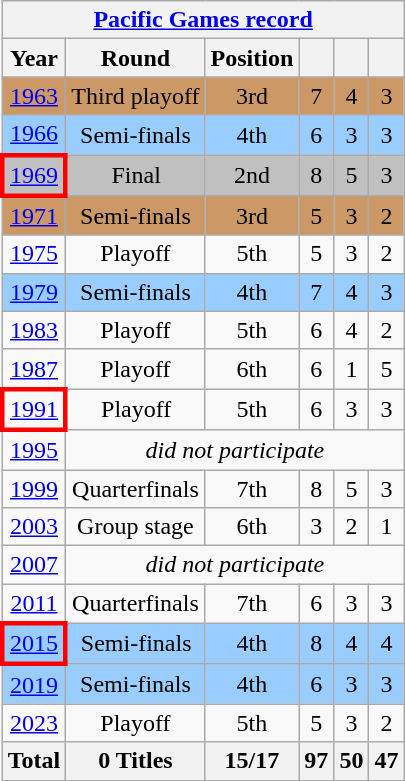<table class="wikitable" style="text-align: center;">
<tr>
<th colspan=10><a href='#'>Pacific Games record</a></th>
</tr>
<tr>
<th>Year</th>
<th>Round</th>
<th>Position</th>
<th></th>
<th></th>
<th></th>
</tr>
<tr style="background:#c96;">
<td> <a href='#'>1963</a></td>
<td>Third playoff</td>
<td>3rd</td>
<td>7</td>
<td>4</td>
<td>3</td>
</tr>
<tr style="background:#9acdff;">
<td> <a href='#'>1966</a></td>
<td>Semi-finals</td>
<td>4th</td>
<td>6</td>
<td>3</td>
<td>3</td>
</tr>
<tr style="background:silver;">
<td style="border: 3px solid red"> <a href='#'>1969</a></td>
<td>Final</td>
<td>2nd</td>
<td>8</td>
<td>5</td>
<td>3</td>
</tr>
<tr style="background:#c96;">
<td> <a href='#'>1971</a></td>
<td>Semi-finals</td>
<td>3rd</td>
<td>5</td>
<td>3</td>
<td>2</td>
</tr>
<tr>
<td> <a href='#'>1975</a></td>
<td>Playoff</td>
<td>5th</td>
<td>5</td>
<td>3</td>
<td>2</td>
</tr>
<tr style="background:#9acdff;">
<td> <a href='#'>1979</a></td>
<td>Semi-finals</td>
<td>4th</td>
<td>7</td>
<td>4</td>
<td>3</td>
</tr>
<tr>
<td> <a href='#'>1983</a></td>
<td>Playoff</td>
<td>5th</td>
<td>6</td>
<td>4</td>
<td>2</td>
</tr>
<tr>
<td> <a href='#'>1987</a></td>
<td>Playoff</td>
<td>6th</td>
<td>6</td>
<td>1</td>
<td>5</td>
</tr>
<tr>
<td style="border: 3px solid red"> <a href='#'>1991</a></td>
<td>Playoff</td>
<td>5th</td>
<td>6</td>
<td>3</td>
<td>3</td>
</tr>
<tr>
<td> <a href='#'>1995</a></td>
<td colspan="6"><em>did not participate</em></td>
</tr>
<tr>
<td> <a href='#'>1999</a></td>
<td>Quarterfinals</td>
<td>7th</td>
<td>8</td>
<td>5</td>
<td>3</td>
</tr>
<tr>
<td> <a href='#'>2003</a></td>
<td>Group stage</td>
<td>6th</td>
<td>3</td>
<td>2</td>
<td>1</td>
</tr>
<tr>
<td> <a href='#'>2007</a></td>
<td colspan="6"><em>did not participate</em></td>
</tr>
<tr>
<td> <a href='#'>2011</a></td>
<td>Quarterfinals</td>
<td>7th</td>
<td>6</td>
<td>3</td>
<td>3</td>
</tr>
<tr style="background:#9acdff;">
<td style="border: 3px solid red"> <a href='#'>2015</a></td>
<td>Semi-finals</td>
<td>4th</td>
<td>8</td>
<td>4</td>
<td>4</td>
</tr>
<tr style="background:#9acdff;">
<td> <a href='#'>2019</a></td>
<td>Semi-finals</td>
<td>4th</td>
<td>6</td>
<td>3</td>
<td>3</td>
</tr>
<tr>
<td> <a href='#'>2023</a></td>
<td>Playoff</td>
<td>5th</td>
<td>5</td>
<td>3</td>
<td>2</td>
</tr>
<tr>
<th>Total</th>
<th>0 Titles</th>
<th>15/17</th>
<th>97</th>
<th>50</th>
<th>47</th>
</tr>
</table>
